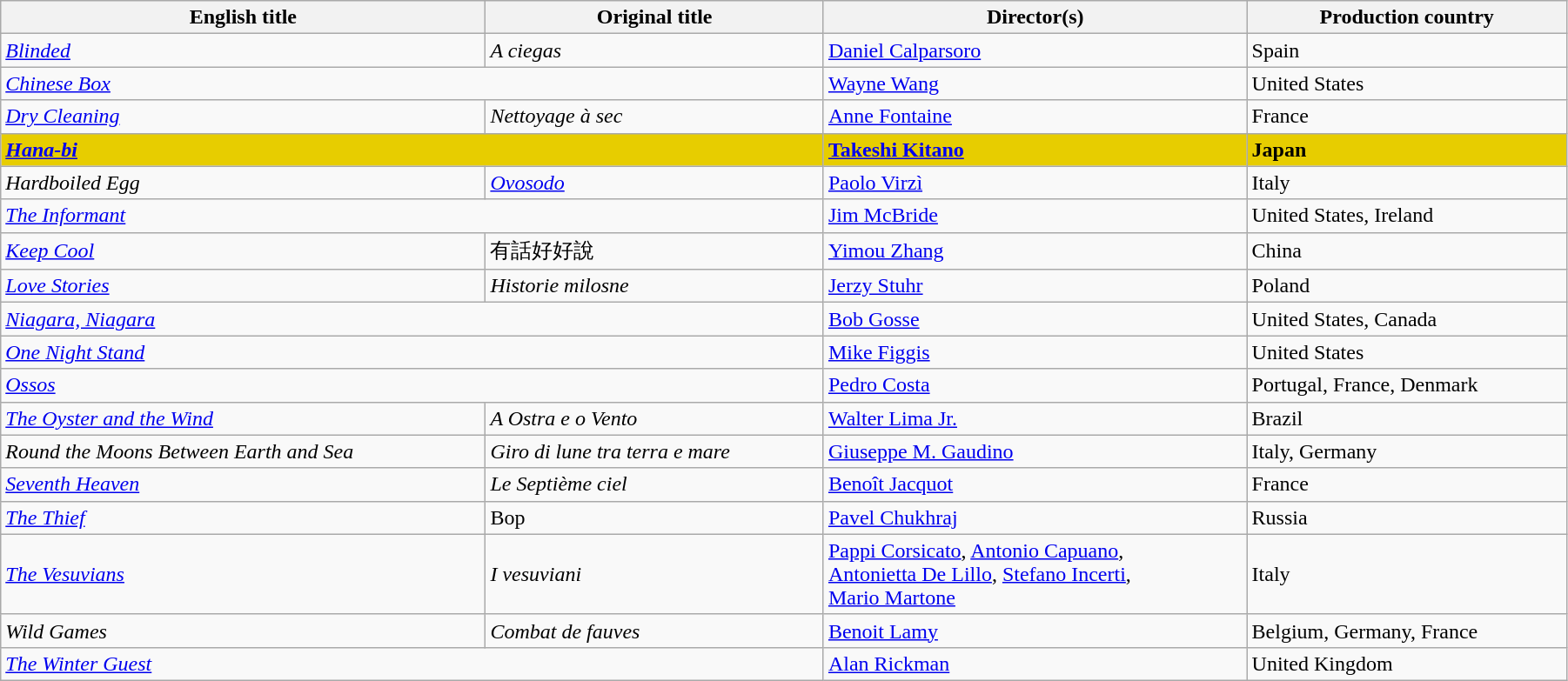<table class="wikitable" width="95%">
<tr>
<th>English title</th>
<th>Original title</th>
<th>Director(s)</th>
<th>Production country</th>
</tr>
<tr>
<td><em><a href='#'>Blinded</a></em></td>
<td><em>A ciegas</em></td>
<td data-sort-value="Calparsoro"><a href='#'>Daniel Calparsoro</a></td>
<td>Spain</td>
</tr>
<tr>
<td colspan="2"><em><a href='#'>Chinese Box</a></em></td>
<td data-sort-value="Wang"><a href='#'>Wayne Wang</a></td>
<td>United States</td>
</tr>
<tr>
<td><em><a href='#'>Dry Cleaning</a></em></td>
<td><em>Nettoyage à sec</em></td>
<td data-sort-value="Fontaine"><a href='#'>Anne Fontaine</a></td>
<td>France</td>
</tr>
<tr style="background:#E7CD00;">
<td colspan="2"><strong><em><a href='#'>Hana-bi</a></em></strong></td>
<td data-sort-value="Kitano"><strong><a href='#'>Takeshi Kitano</a></strong></td>
<td><strong>Japan</strong></td>
</tr>
<tr>
<td><em>Hardboiled Egg</em></td>
<td><em><a href='#'>Ovosodo</a></em></td>
<td data-sort-value="Virzi"><a href='#'>Paolo Virzì</a></td>
<td>Italy</td>
</tr>
<tr>
<td colspan="2" data-sort-value="Informant"><em><a href='#'>The Informant</a></em></td>
<td data-sort-value="McBride"><a href='#'>Jim McBride</a></td>
<td>United States, Ireland</td>
</tr>
<tr>
<td><em><a href='#'>Keep Cool</a></em></td>
<td>有話好好說</td>
<td data-sort-value="Zhang"><a href='#'>Yimou Zhang</a></td>
<td>China</td>
</tr>
<tr>
<td><em><a href='#'>Love Stories</a></em></td>
<td><em>Historie milosne</em></td>
<td data-sort-value="Stuhr"><a href='#'>Jerzy Stuhr</a></td>
<td>Poland</td>
</tr>
<tr>
<td colspan="2"><em><a href='#'>Niagara, Niagara</a></em></td>
<td data-sort-value="Gosse"><a href='#'>Bob Gosse</a></td>
<td>United States, Canada</td>
</tr>
<tr>
<td colspan="2"><em><a href='#'>One Night Stand</a></em></td>
<td data-sort-value="Figgis"><a href='#'>Mike Figgis</a></td>
<td>United States</td>
</tr>
<tr>
<td colspan="2"><em><a href='#'>Ossos</a></em></td>
<td data-sort-value="Costa"><a href='#'>Pedro Costa</a></td>
<td>Portugal, France, Denmark</td>
</tr>
<tr>
<td data-sort-value="Oyster"><em><a href='#'>The Oyster and the Wind</a></em></td>
<td data-sort-value="Ostra"><em>A Ostra e o Vento</em></td>
<td data-sort-value="Lima"><a href='#'>Walter Lima Jr.</a></td>
<td>Brazil</td>
</tr>
<tr>
<td><em>Round the Moons Between Earth and Sea</em></td>
<td><em>Giro di lune tra terra e mare</em></td>
<td data-sort-value="Gaudino"><a href='#'>Giuseppe M. Gaudino</a></td>
<td>Italy, Germany</td>
</tr>
<tr>
<td><em><a href='#'>Seventh Heaven</a></em></td>
<td data-sort-value="Septieme"><em>Le Septième ciel</em></td>
<td data-sort-value="Jacquot"><a href='#'>Benoît Jacquot</a></td>
<td>France</td>
</tr>
<tr>
<td data-sort-value="Thief"><em><a href='#'>The Thief</a></em></td>
<td>Вор</td>
<td data-sort-value="Chukhraj"><a href='#'>Pavel Chukhraj</a></td>
<td>Russia</td>
</tr>
<tr>
<td data-sort-value="Vesuvians"><em> <a href='#'>The Vesuvians</a></em></td>
<td data-sort-value="Vesuviani"><em>I vesuviani</em></td>
<td data-sort-value="Corsicato"><a href='#'>Pappi Corsicato</a>, <a href='#'>Antonio Capuano</a>,<br><a href='#'>Antonietta De Lillo</a>, <a href='#'>Stefano Incerti</a>,<br><a href='#'>Mario Martone</a></td>
<td>Italy</td>
</tr>
<tr>
<td><em>Wild Games</em></td>
<td><em>Combat de fauves</em></td>
<td data-sort-value="Lamy"><a href='#'>Benoit Lamy</a></td>
<td>Belgium, Germany, France</td>
</tr>
<tr>
<td colspan="2" data-sort-value="Winter"><em><a href='#'>The Winter Guest</a></em></td>
<td data-sort-value="Rickman"><a href='#'>Alan Rickman</a></td>
<td>United Kingdom</td>
</tr>
</table>
